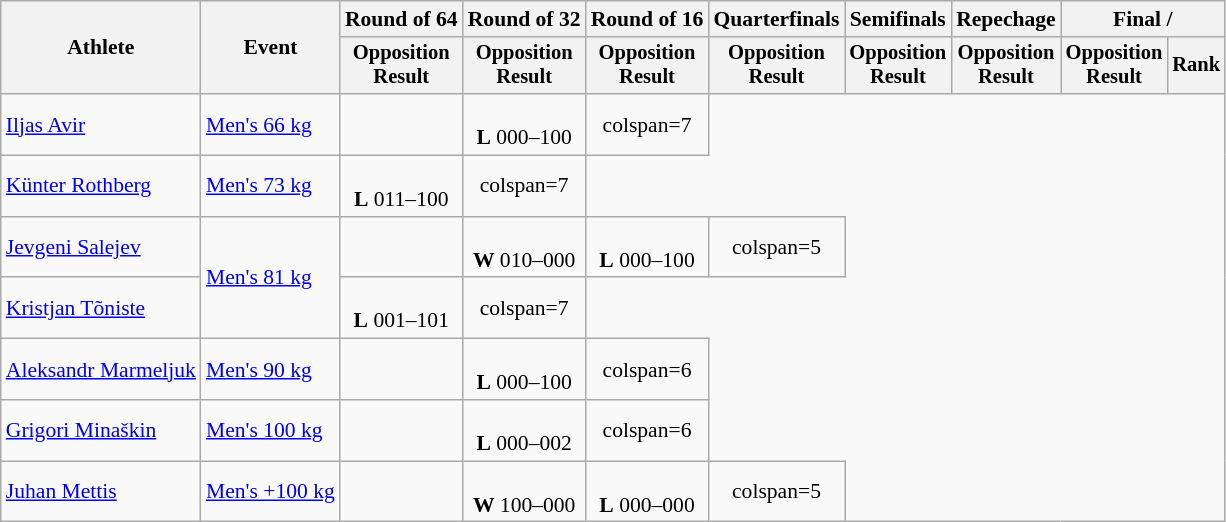<table class="wikitable" style="font-size:90%">
<tr>
<th rowspan="2">Athlete</th>
<th rowspan="2">Event</th>
<th>Round of 64</th>
<th>Round of 32</th>
<th>Round of 16</th>
<th>Quarterfinals</th>
<th>Semifinals</th>
<th>Repechage</th>
<th colspan=2>Final / </th>
</tr>
<tr style="font-size:95%">
<th>Opposition<br>Result</th>
<th>Opposition<br>Result</th>
<th>Opposition<br>Result</th>
<th>Opposition<br>Result</th>
<th>Opposition<br>Result</th>
<th>Opposition<br>Result</th>
<th>Opposition<br>Result</th>
<th>Rank</th>
</tr>
<tr align=center>
<td align=left><a href='#'>Iljas Avir</a></td>
<td align=left><a href='#'>Men's 66 kg</a></td>
<td></td>
<td><br><strong>L</strong> 000–100</td>
<td>colspan=7 </td>
</tr>
<tr align=center>
<td align=left><a href='#'>Künter Rothberg</a></td>
<td align=left><a href='#'>Men's 73 kg</a></td>
<td><br><strong>L</strong> 011–100</td>
<td>colspan=7 </td>
</tr>
<tr align=center>
<td align=left><a href='#'>Jevgeni Salejev</a></td>
<td align=left rowspan=2><a href='#'>Men's 81 kg</a></td>
<td></td>
<td><br><strong>W</strong> 010–000</td>
<td><br><strong>L</strong> 000–100</td>
<td>colspan=5 </td>
</tr>
<tr align=center>
<td align=left><a href='#'>Kristjan Tõniste</a></td>
<td><br><strong>L</strong> 001–101</td>
<td>colspan=7 </td>
</tr>
<tr align=center>
<td align=left><a href='#'>Aleksandr Marmeljuk</a></td>
<td align=left><a href='#'>Men's 90 kg</a></td>
<td></td>
<td><br><strong>L</strong> 000–100</td>
<td>colspan=6 </td>
</tr>
<tr align=center>
<td align=left><a href='#'>Grigori Minaškin</a></td>
<td align=left><a href='#'>Men's 100 kg</a></td>
<td></td>
<td><br><strong>L</strong> 000–002</td>
<td>colspan=6 </td>
</tr>
<tr align=center>
<td align=left><a href='#'>Juhan Mettis</a></td>
<td align=left><a href='#'>Men's +100 kg</a></td>
<td></td>
<td><br><strong>W</strong> 100–000</td>
<td><br><strong>L</strong> 000–000</td>
<td>colspan=5 </td>
</tr>
</table>
